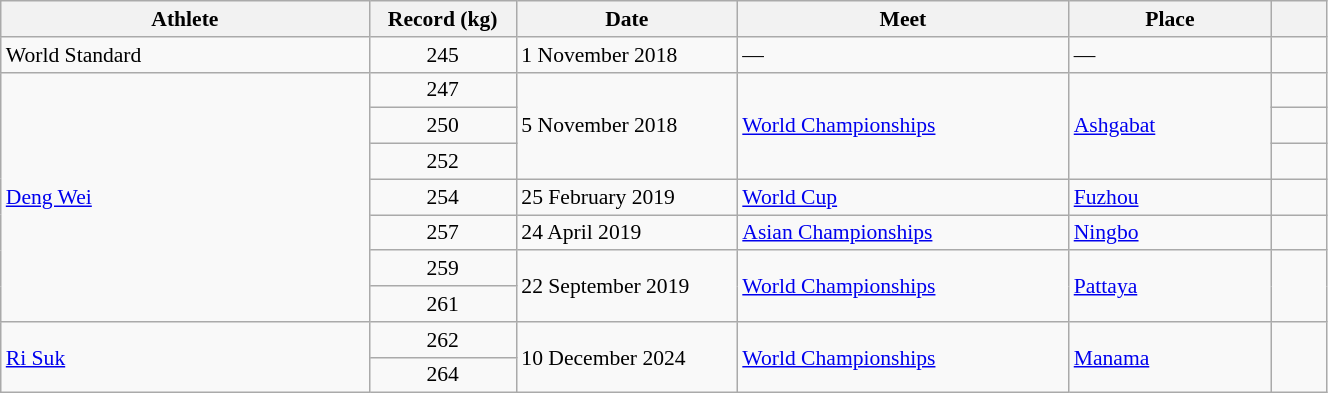<table class="wikitable" style="font-size:90%; width: 70%;">
<tr>
<th width=20%>Athlete</th>
<th width=8%>Record (kg)</th>
<th width=12%>Date</th>
<th width=18%>Meet</th>
<th width=11%>Place</th>
<th width=3%></th>
</tr>
<tr>
<td>World Standard</td>
<td align=center>245</td>
<td>1 November 2018</td>
<td>—</td>
<td>—</td>
<td></td>
</tr>
<tr>
<td rowspan=7> <a href='#'>Deng Wei</a></td>
<td align=center>247</td>
<td rowspan=3>5 November 2018</td>
<td rowspan=3><a href='#'>World Championships</a></td>
<td rowspan=3><a href='#'>Ashgabat</a></td>
<td></td>
</tr>
<tr>
<td align=center>250</td>
<td></td>
</tr>
<tr>
<td align=center>252</td>
<td></td>
</tr>
<tr>
<td align=center>254</td>
<td>25 February 2019</td>
<td><a href='#'>World Cup</a></td>
<td><a href='#'>Fuzhou</a></td>
<td></td>
</tr>
<tr>
<td align=center>257</td>
<td>24 April 2019</td>
<td><a href='#'>Asian Championships</a></td>
<td><a href='#'>Ningbo</a></td>
<td></td>
</tr>
<tr>
<td align=center>259</td>
<td rowspan=2>22 September 2019</td>
<td rowspan=2><a href='#'>World Championships</a></td>
<td rowspan=2><a href='#'>Pattaya</a></td>
<td rowspan=2></td>
</tr>
<tr>
<td align=center>261</td>
</tr>
<tr>
<td rowspan=2> <a href='#'>Ri Suk</a></td>
<td align=center>262</td>
<td rowspan=2>10 December 2024</td>
<td rowspan=2><a href='#'>World Championships</a></td>
<td rowspan=2><a href='#'>Manama</a></td>
<td rowspan=2></td>
</tr>
<tr>
<td align=center>264</td>
</tr>
</table>
